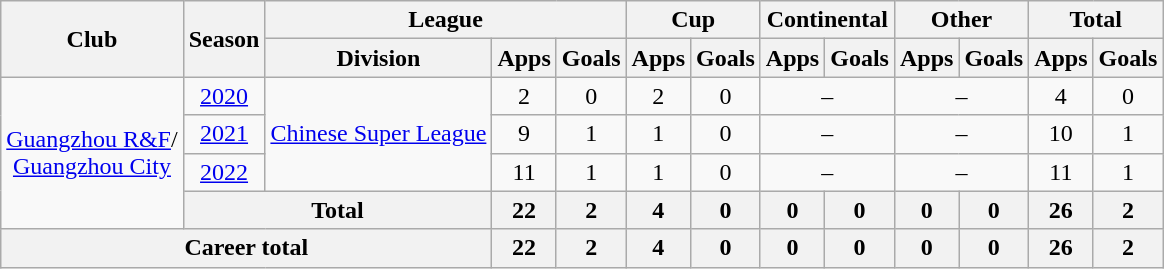<table class="wikitable" style="text-align: center">
<tr>
<th rowspan="2">Club</th>
<th rowspan="2">Season</th>
<th colspan="3">League</th>
<th colspan="2">Cup</th>
<th colspan="2">Continental</th>
<th colspan="2">Other</th>
<th colspan="2">Total</th>
</tr>
<tr>
<th>Division</th>
<th>Apps</th>
<th>Goals</th>
<th>Apps</th>
<th>Goals</th>
<th>Apps</th>
<th>Goals</th>
<th>Apps</th>
<th>Goals</th>
<th>Apps</th>
<th>Goals</th>
</tr>
<tr>
<td rowspan=4><a href='#'>Guangzhou R&F</a>/<br><a href='#'>Guangzhou City</a></td>
<td><a href='#'>2020</a></td>
<td rowspan=3><a href='#'>Chinese Super League</a></td>
<td>2</td>
<td>0</td>
<td>2</td>
<td>0</td>
<td colspan="2">–</td>
<td colspan="2">–</td>
<td>4</td>
<td>0</td>
</tr>
<tr>
<td><a href='#'>2021</a></td>
<td>9</td>
<td>1</td>
<td>1</td>
<td>0</td>
<td colspan="2">–</td>
<td colspan="2">–</td>
<td>10</td>
<td>1</td>
</tr>
<tr>
<td><a href='#'>2022</a></td>
<td>11</td>
<td>1</td>
<td>1</td>
<td>0</td>
<td colspan="2">–</td>
<td colspan="2">–</td>
<td>11</td>
<td>1</td>
</tr>
<tr>
<th colspan="2"><strong>Total</strong></th>
<th>22</th>
<th>2</th>
<th>4</th>
<th>0</th>
<th>0</th>
<th>0</th>
<th>0</th>
<th>0</th>
<th>26</th>
<th>2</th>
</tr>
<tr>
<th colspan=3>Career total</th>
<th>22</th>
<th>2</th>
<th>4</th>
<th>0</th>
<th>0</th>
<th>0</th>
<th>0</th>
<th>0</th>
<th>26</th>
<th>2</th>
</tr>
</table>
